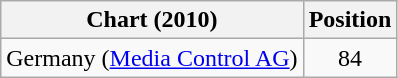<table class="wikitable">
<tr>
<th>Chart (2010)</th>
<th>Position</th>
</tr>
<tr>
<td>Germany (<a href='#'>Media Control AG</a>)</td>
<td align="center">84</td>
</tr>
</table>
